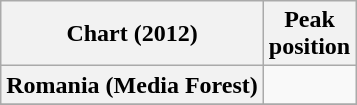<table class="wikitable plainrowheaders" style="text-align:center">
<tr>
<th>Chart (2012)</th>
<th>Peak<br>position</th>
</tr>
<tr>
<th scope="row">Romania (Media Forest)</th>
<td></td>
</tr>
<tr>
</tr>
</table>
